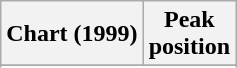<table class="wikitable sortable plainrowheaders" style="text-align:center">
<tr>
<th scope="col">Chart (1999)</th>
<th scope="col">Peak<br>position</th>
</tr>
<tr>
</tr>
<tr>
</tr>
<tr>
</tr>
</table>
